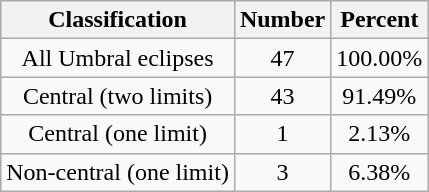<table class="wikitable sortable">
<tr align=center>
<th>Classification</th>
<th>Number</th>
<th>Percent</th>
</tr>
<tr align=center>
<td>All Umbral eclipses</td>
<td>47</td>
<td>100.00%</td>
</tr>
<tr align=center>
<td>Central (two limits)</td>
<td>43</td>
<td>91.49%</td>
</tr>
<tr align=center>
<td>Central (one limit)</td>
<td>1</td>
<td>2.13%</td>
</tr>
<tr align=center>
<td>Non-central (one limit)</td>
<td>3</td>
<td>6.38%</td>
</tr>
</table>
